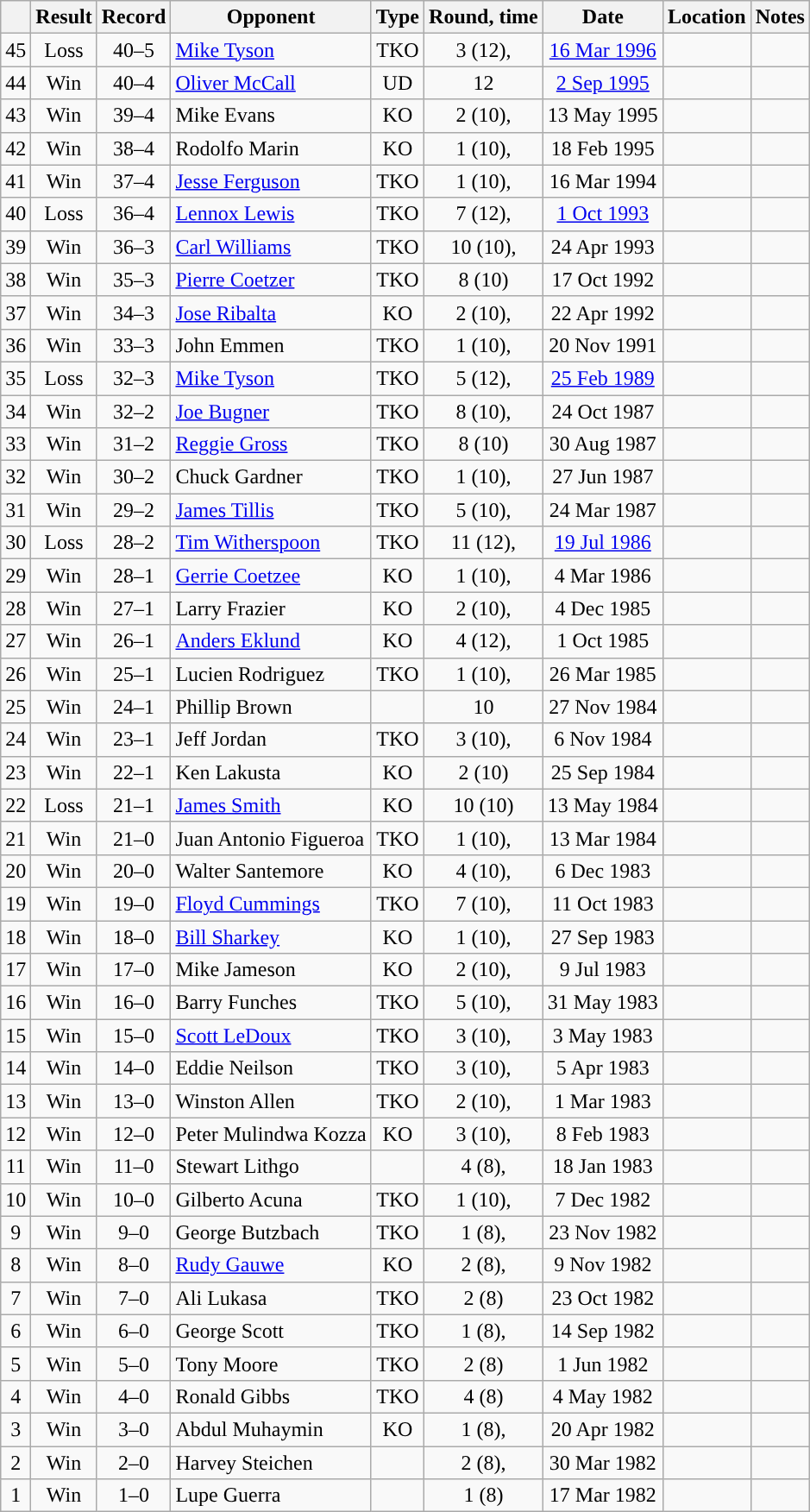<table class="wikitable" style="text-align:center">
<tr>
<th></th>
<th>Result</th>
<th>Record</th>
<th>Opponent</th>
<th>Type</th>
<th>Round, time</th>
<th>Date</th>
<th>Location</th>
<th>Notes</th>
</tr>
<tr>
<td>45</td>
<td>Loss</td>
<td>40–5</td>
<td style="text-align:left;"><a href='#'>Mike Tyson</a></td>
<td>TKO</td>
<td>3 (12), </td>
<td><a href='#'>16 Mar 1996</a></td>
<td style="text-align:left;"></td>
<td style="text-align:left;"></td>
</tr>
<tr>
<td>44</td>
<td>Win</td>
<td>40–4</td>
<td style="text-align:left;"><a href='#'>Oliver McCall</a></td>
<td>UD</td>
<td>12</td>
<td><a href='#'>2 Sep 1995</a></td>
<td style="text-align:left;"></td>
<td style="text-align:left;"></td>
</tr>
<tr>
<td>43</td>
<td>Win</td>
<td>39–4</td>
<td style="text-align:left;">Mike Evans</td>
<td>KO</td>
<td>2 (10), </td>
<td>13 May 1995</td>
<td style="text-align:left;"></td>
<td></td>
</tr>
<tr>
<td>42</td>
<td>Win</td>
<td>38–4</td>
<td style="text-align:left;">Rodolfo Marin</td>
<td>KO</td>
<td>1 (10), </td>
<td>18 Feb 1995</td>
<td style="text-align:left;"></td>
<td></td>
</tr>
<tr>
<td>41</td>
<td>Win</td>
<td>37–4</td>
<td style="text-align:left;"><a href='#'>Jesse Ferguson</a></td>
<td>TKO</td>
<td>1 (10), </td>
<td>16 Mar 1994</td>
<td style="text-align:left;"></td>
<td></td>
</tr>
<tr>
<td>40</td>
<td>Loss</td>
<td>36–4</td>
<td style="text-align:left;"><a href='#'>Lennox Lewis</a></td>
<td>TKO</td>
<td>7 (12), </td>
<td><a href='#'>1 Oct 1993</a></td>
<td style="text-align:left;"></td>
<td style="text-align:left;"></td>
</tr>
<tr>
<td>39</td>
<td>Win</td>
<td>36–3</td>
<td style="text-align:left;"><a href='#'>Carl Williams</a></td>
<td>TKO</td>
<td>10 (10), </td>
<td>24 Apr 1993</td>
<td style="text-align:left;"></td>
<td></td>
</tr>
<tr>
<td>38</td>
<td>Win</td>
<td>35–3</td>
<td style="text-align:left;"><a href='#'>Pierre Coetzer</a></td>
<td>TKO</td>
<td>8 (10)</td>
<td>17 Oct 1992</td>
<td style="text-align:left;"></td>
<td></td>
</tr>
<tr>
<td>37</td>
<td>Win</td>
<td>34–3</td>
<td style="text-align:left;"><a href='#'>Jose Ribalta</a></td>
<td>KO</td>
<td>2 (10), </td>
<td>22 Apr 1992</td>
<td style="text-align:left;"></td>
<td></td>
</tr>
<tr>
<td>36</td>
<td>Win</td>
<td>33–3</td>
<td style="text-align:left;">John Emmen</td>
<td>TKO</td>
<td>1 (10), </td>
<td>20 Nov 1991</td>
<td style="text-align:left;"></td>
<td></td>
</tr>
<tr>
<td>35</td>
<td>Loss</td>
<td>32–3</td>
<td style="text-align:left;"><a href='#'>Mike Tyson</a></td>
<td>TKO</td>
<td>5 (12), </td>
<td><a href='#'>25 Feb 1989</a></td>
<td style="text-align:left;"></td>
<td style="text-align:left;"></td>
</tr>
<tr>
<td>34</td>
<td>Win</td>
<td>32–2</td>
<td style="text-align:left;"><a href='#'>Joe Bugner</a></td>
<td>TKO</td>
<td>8 (10), </td>
<td>24 Oct 1987</td>
<td style="text-align:left;"></td>
<td></td>
</tr>
<tr>
<td>33</td>
<td>Win</td>
<td>31–2</td>
<td style="text-align:left;"><a href='#'>Reggie Gross</a></td>
<td>TKO</td>
<td>8 (10)</td>
<td>30 Aug 1987</td>
<td style="text-align:left;"></td>
<td></td>
</tr>
<tr>
<td>32</td>
<td>Win</td>
<td>30–2</td>
<td style="text-align:left;">Chuck Gardner</td>
<td>TKO</td>
<td>1 (10), </td>
<td>27 Jun 1987</td>
<td style="text-align:left;"></td>
<td></td>
</tr>
<tr>
<td>31</td>
<td>Win</td>
<td>29–2</td>
<td style="text-align:left;"><a href='#'>James Tillis</a></td>
<td>TKO</td>
<td>5 (10), </td>
<td>24 Mar 1987</td>
<td style="text-align:left;"></td>
<td></td>
</tr>
<tr>
<td>30</td>
<td>Loss</td>
<td>28–2</td>
<td style="text-align:left;"><a href='#'>Tim Witherspoon</a></td>
<td>TKO</td>
<td>11 (12), </td>
<td><a href='#'>19 Jul 1986</a></td>
<td style="text-align:left;"></td>
<td style="text-align:left;"></td>
</tr>
<tr>
<td>29</td>
<td>Win</td>
<td>28–1</td>
<td style="text-align:left;"><a href='#'>Gerrie Coetzee</a></td>
<td>KO</td>
<td>1 (10), </td>
<td>4 Mar 1986</td>
<td style="text-align:left;"></td>
<td></td>
</tr>
<tr>
<td>28</td>
<td>Win</td>
<td>27–1</td>
<td style="text-align:left;">Larry Frazier</td>
<td>KO</td>
<td>2 (10), </td>
<td>4 Dec 1985</td>
<td style="text-align:left;"></td>
<td></td>
</tr>
<tr>
<td>27</td>
<td>Win</td>
<td>26–1</td>
<td style="text-align:left;"><a href='#'>Anders Eklund</a></td>
<td>KO</td>
<td>4 (12), </td>
<td>1 Oct 1985</td>
<td style="text-align:left;"></td>
<td style="text-align:left;"></td>
</tr>
<tr>
<td>26</td>
<td>Win</td>
<td>25–1</td>
<td style="text-align:left;">Lucien Rodriguez</td>
<td>TKO</td>
<td>1 (10), </td>
<td>26 Mar 1985</td>
<td style="text-align:left;"></td>
<td></td>
</tr>
<tr>
<td>25</td>
<td>Win</td>
<td>24–1</td>
<td style="text-align:left;">Phillip Brown</td>
<td></td>
<td>10</td>
<td>27 Nov 1984</td>
<td style="text-align:left;"></td>
<td></td>
</tr>
<tr>
<td>24</td>
<td>Win</td>
<td>23–1</td>
<td style="text-align:left;">Jeff Jordan</td>
<td>TKO</td>
<td>3 (10), </td>
<td>6 Nov 1984</td>
<td style="text-align:left;"></td>
<td></td>
</tr>
<tr>
<td>23</td>
<td>Win</td>
<td>22–1</td>
<td style="text-align:left;">Ken Lakusta</td>
<td>KO</td>
<td>2 (10)</td>
<td>25 Sep 1984</td>
<td style="text-align:left;"></td>
<td></td>
</tr>
<tr>
<td>22</td>
<td>Loss</td>
<td>21–1</td>
<td style="text-align:left;"><a href='#'>James Smith</a></td>
<td>KO</td>
<td>10 (10)</td>
<td>13 May 1984</td>
<td style="text-align:left;"></td>
<td></td>
</tr>
<tr>
<td>21</td>
<td>Win</td>
<td>21–0</td>
<td style="text-align:left;">Juan Antonio Figueroa</td>
<td>TKO</td>
<td>1 (10), </td>
<td>13 Mar 1984</td>
<td style="text-align:left;"></td>
<td></td>
</tr>
<tr>
<td>20</td>
<td>Win</td>
<td>20–0</td>
<td style="text-align:left;">Walter Santemore</td>
<td>KO</td>
<td>4 (10), </td>
<td>6 Dec 1983</td>
<td style="text-align:left;"></td>
<td></td>
</tr>
<tr>
<td>19</td>
<td>Win</td>
<td>19–0</td>
<td style="text-align:left;"><a href='#'>Floyd Cummings</a></td>
<td>TKO</td>
<td>7 (10), </td>
<td>11 Oct 1983</td>
<td style="text-align:left;"></td>
<td></td>
</tr>
<tr>
<td>18</td>
<td>Win</td>
<td>18–0</td>
<td style="text-align:left;"><a href='#'>Bill Sharkey</a></td>
<td>KO</td>
<td>1 (10), </td>
<td>27 Sep 1983</td>
<td style="text-align:left;"></td>
<td></td>
</tr>
<tr>
<td>17</td>
<td>Win</td>
<td>17–0</td>
<td style="text-align:left;">Mike Jameson</td>
<td>KO</td>
<td>2 (10), </td>
<td>9 Jul 1983</td>
<td style="text-align:left;"></td>
<td></td>
</tr>
<tr>
<td>16</td>
<td>Win</td>
<td>16–0</td>
<td style="text-align:left;">Barry Funches</td>
<td>TKO</td>
<td>5 (10), </td>
<td>31 May 1983</td>
<td style="text-align:left;"></td>
<td></td>
</tr>
<tr>
<td>15</td>
<td>Win</td>
<td>15–0</td>
<td style="text-align:left;"><a href='#'>Scott LeDoux</a></td>
<td>TKO</td>
<td>3 (10), </td>
<td>3 May 1983</td>
<td style="text-align:left;"></td>
<td></td>
</tr>
<tr>
<td>14</td>
<td>Win</td>
<td>14–0</td>
<td style="text-align:left;">Eddie Neilson</td>
<td>TKO</td>
<td>3 (10), </td>
<td>5 Apr 1983</td>
<td style="text-align:left;"></td>
<td></td>
</tr>
<tr>
<td>13</td>
<td>Win</td>
<td>13–0</td>
<td style="text-align:left;">Winston Allen</td>
<td>TKO</td>
<td>2 (10), </td>
<td>1 Mar 1983</td>
<td style="text-align:left;"></td>
<td></td>
</tr>
<tr>
<td>12</td>
<td>Win</td>
<td>12–0</td>
<td style="text-align:left;">Peter Mulindwa Kozza</td>
<td>KO</td>
<td>3 (10), </td>
<td>8 Feb 1983</td>
<td style="text-align:left;"></td>
<td></td>
</tr>
<tr>
<td>11</td>
<td>Win</td>
<td>11–0</td>
<td style="text-align:left;">Stewart Lithgo</td>
<td></td>
<td>4 (8), </td>
<td>18 Jan 1983</td>
<td style="text-align:left;"></td>
<td></td>
</tr>
<tr>
<td>10</td>
<td>Win</td>
<td>10–0</td>
<td style="text-align:left;">Gilberto Acuna</td>
<td>TKO</td>
<td>1 (10), </td>
<td>7 Dec 1982</td>
<td style="text-align:left;"></td>
<td></td>
</tr>
<tr>
<td>9</td>
<td>Win</td>
<td>9–0</td>
<td style="text-align:left;">George Butzbach</td>
<td>TKO</td>
<td>1 (8), </td>
<td>23 Nov 1982</td>
<td style="text-align:left;"></td>
<td></td>
</tr>
<tr>
<td>8</td>
<td>Win</td>
<td>8–0</td>
<td style="text-align:left;"><a href='#'>Rudy Gauwe</a></td>
<td>KO</td>
<td>2 (8), </td>
<td>9 Nov 1982</td>
<td style="text-align:left;"></td>
<td></td>
</tr>
<tr>
<td>7</td>
<td>Win</td>
<td>7–0</td>
<td style="text-align:left;">Ali Lukasa</td>
<td>TKO</td>
<td>2 (8)</td>
<td>23 Oct 1982</td>
<td style="text-align:left;"></td>
<td></td>
</tr>
<tr>
<td>6</td>
<td>Win</td>
<td>6–0</td>
<td style="text-align:left;">George Scott</td>
<td>TKO</td>
<td>1 (8), </td>
<td>14 Sep 1982</td>
<td style="text-align:left;"></td>
<td></td>
</tr>
<tr>
<td>5</td>
<td>Win</td>
<td>5–0</td>
<td style="text-align:left;">Tony Moore</td>
<td>TKO</td>
<td>2 (8)</td>
<td>1 Jun 1982</td>
<td style="text-align:left;"></td>
<td></td>
</tr>
<tr>
<td>4</td>
<td>Win</td>
<td>4–0</td>
<td style="text-align:left;">Ronald Gibbs</td>
<td>TKO</td>
<td>4 (8)</td>
<td>4 May 1982</td>
<td style="text-align:left;"></td>
<td></td>
</tr>
<tr>
<td>3</td>
<td>Win</td>
<td>3–0</td>
<td style="text-align:left;">Abdul Muhaymin</td>
<td>KO</td>
<td>1 (8), </td>
<td>20 Apr 1982</td>
<td style="text-align:left;"></td>
<td></td>
</tr>
<tr>
<td>2</td>
<td>Win</td>
<td>2–0</td>
<td style="text-align:left;">Harvey Steichen</td>
<td></td>
<td>2 (8), </td>
<td>30 Mar 1982</td>
<td style="text-align:left;"></td>
<td></td>
</tr>
<tr>
<td>1</td>
<td>Win</td>
<td>1–0</td>
<td style="text-align:left;">Lupe Guerra</td>
<td></td>
<td>1 (8)</td>
<td>17 Mar 1982</td>
<td style="text-align:left;"></td>
<td></td>
</tr>
</table>
